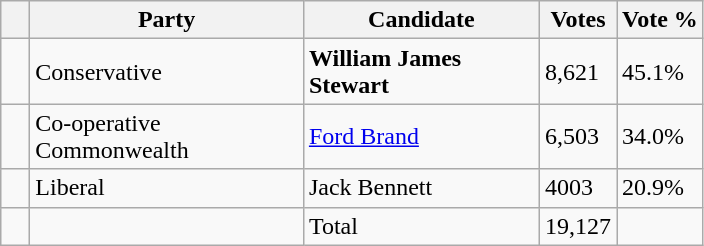<table class="wikitable">
<tr>
<th></th>
<th scope="col" width="175">Party</th>
<th scope="col" width="150">Candidate</th>
<th>Votes</th>
<th>Vote %</th>
</tr>
<tr>
<td>   </td>
<td>Conservative</td>
<td><strong>William James Stewart</strong></td>
<td>8,621</td>
<td>45.1%</td>
</tr>
<tr>
<td>   </td>
<td>Co-operative Commonwealth</td>
<td><a href='#'>Ford Brand</a></td>
<td>6,503</td>
<td>34.0%</td>
</tr>
<tr |>
<td>   </td>
<td>Liberal</td>
<td>Jack Bennett</td>
<td>4003</td>
<td>20.9%</td>
</tr>
<tr |>
<td></td>
<td></td>
<td>Total</td>
<td>19,127</td>
<td></td>
</tr>
</table>
